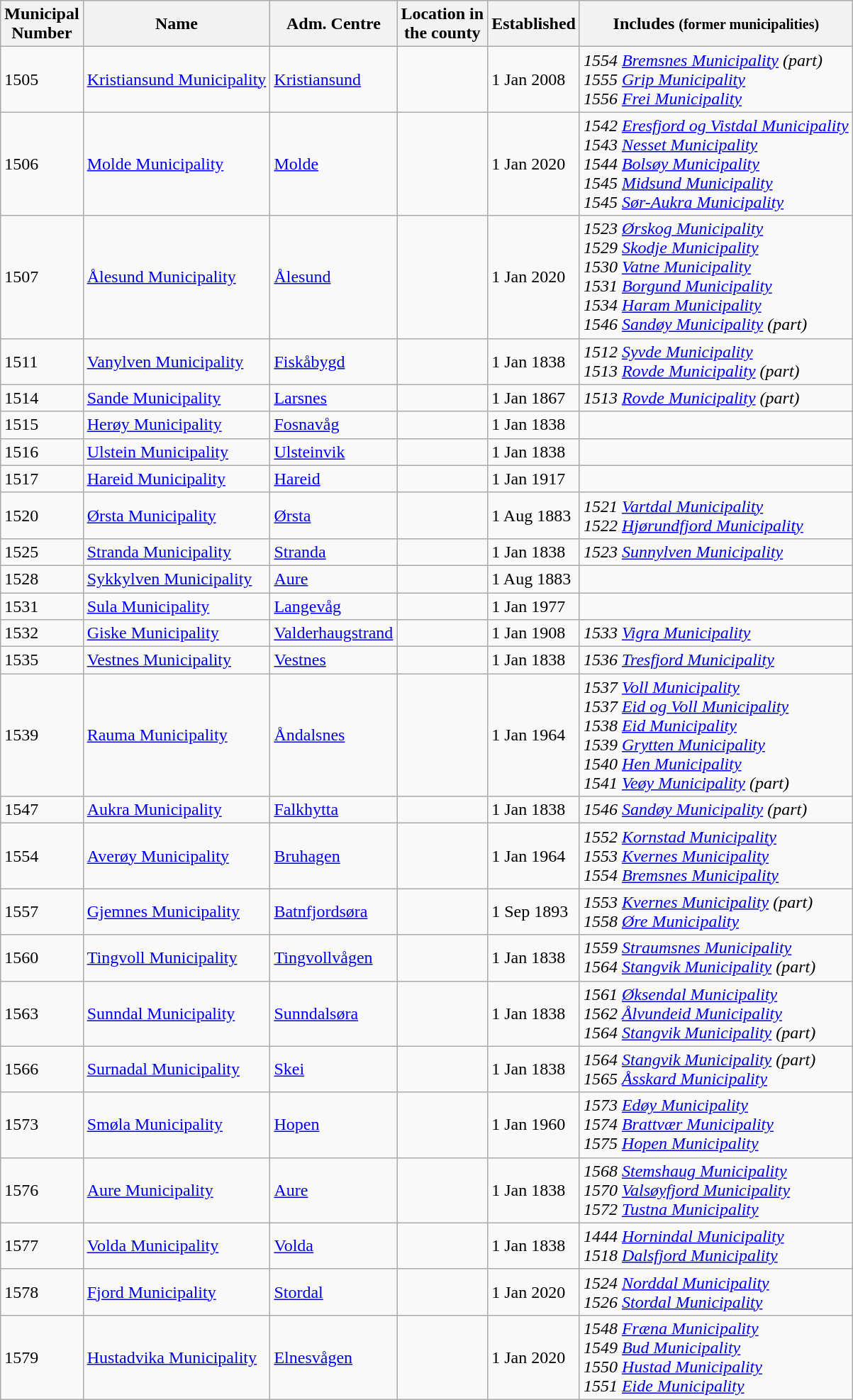<table class="sortable wikitable mw-datatable">
<tr>
<th>Municipal<br>Number</th>
<th>Name</th>
<th>Adm. Centre</th>
<th>Location in<br>the county</th>
<th data-sort-type="date">Established</th>
<th>Includes <small>(former municipalities)</small></th>
</tr>
<tr>
<td>1505</td>
<td> <a href='#'>Kristiansund Municipality</a></td>
<td><a href='#'>Kristiansund</a></td>
<td></td>
<td>1 Jan 2008</td>
<td><em>1554 <a href='#'>Bremsnes Municipality</a> (part)<br>1555 <a href='#'>Grip Municipality</a><br>1556 <a href='#'>Frei Municipality</a></em></td>
</tr>
<tr>
<td>1506</td>
<td> <a href='#'>Molde Municipality</a></td>
<td><a href='#'>Molde</a></td>
<td></td>
<td>1 Jan 2020</td>
<td><em>1542 <a href='#'>Eresfjord og Vistdal Municipality</a><br>1543 <a href='#'>Nesset Municipality</a><br>1544 <a href='#'>Bolsøy Municipality</a><br>1545 <a href='#'>Midsund Municipality</a><br>1545 <a href='#'>Sør-Aukra Municipality</a></em></td>
</tr>
<tr>
<td>1507</td>
<td> <a href='#'>Ålesund Municipality</a></td>
<td><a href='#'>Ålesund</a></td>
<td></td>
<td>1 Jan 2020</td>
<td><em>1523 <a href='#'>Ørskog Municipality</a><br>1529 <a href='#'>Skodje Municipality</a><br>1530 <a href='#'>Vatne Municipality</a><br>1531 <a href='#'>Borgund Municipality</a><br>1534 <a href='#'>Haram Municipality</a><br>1546 <a href='#'>Sandøy Municipality</a> (part)</em></td>
</tr>
<tr>
<td>1511</td>
<td> <a href='#'>Vanylven Municipality</a></td>
<td><a href='#'>Fiskåbygd</a></td>
<td></td>
<td>1 Jan 1838</td>
<td><em>1512 <a href='#'>Syvde Municipality</a><br>1513 <a href='#'>Rovde Municipality</a> (part)</em></td>
</tr>
<tr>
<td>1514</td>
<td> <a href='#'>Sande Municipality</a></td>
<td><a href='#'>Larsnes</a></td>
<td></td>
<td>1 Jan 1867</td>
<td><em>1513 <a href='#'>Rovde Municipality</a> (part)</em></td>
</tr>
<tr>
<td>1515</td>
<td> <a href='#'>Herøy Municipality</a></td>
<td><a href='#'>Fosnavåg</a></td>
<td></td>
<td>1 Jan 1838</td>
<td></td>
</tr>
<tr>
<td>1516</td>
<td> <a href='#'>Ulstein Municipality</a></td>
<td><a href='#'>Ulsteinvik</a></td>
<td></td>
<td>1 Jan 1838</td>
<td></td>
</tr>
<tr>
<td>1517</td>
<td> <a href='#'>Hareid Municipality</a></td>
<td><a href='#'>Hareid</a></td>
<td></td>
<td>1 Jan 1917</td>
<td></td>
</tr>
<tr>
<td>1520</td>
<td> <a href='#'>Ørsta Municipality</a></td>
<td><a href='#'>Ørsta</a></td>
<td></td>
<td>1 Aug 1883</td>
<td><em>1521 <a href='#'>Vartdal Municipality</a><br>1522 <a href='#'>Hjørundfjord Municipality</a></em></td>
</tr>
<tr>
<td>1525</td>
<td> <a href='#'>Stranda Municipality</a></td>
<td><a href='#'>Stranda</a></td>
<td></td>
<td>1 Jan 1838</td>
<td><em>1523 <a href='#'>Sunnylven Municipality</a></em></td>
</tr>
<tr>
<td>1528</td>
<td> <a href='#'>Sykkylven Municipality</a></td>
<td><a href='#'>Aure</a></td>
<td></td>
<td>1 Aug 1883</td>
<td></td>
</tr>
<tr>
<td>1531</td>
<td> <a href='#'>Sula Municipality</a></td>
<td><a href='#'>Langevåg</a></td>
<td></td>
<td>1 Jan 1977</td>
<td></td>
</tr>
<tr>
<td>1532</td>
<td> <a href='#'>Giske Municipality</a></td>
<td><a href='#'>Valderhaugstrand</a></td>
<td></td>
<td>1 Jan 1908</td>
<td><em>1533 <a href='#'>Vigra Municipality</a></em></td>
</tr>
<tr>
<td>1535</td>
<td> <a href='#'>Vestnes Municipality</a></td>
<td><a href='#'>Vestnes</a></td>
<td></td>
<td>1 Jan 1838</td>
<td><em>1536 <a href='#'>Tresfjord Municipality</a></em></td>
</tr>
<tr>
<td>1539</td>
<td> <a href='#'>Rauma Municipality</a></td>
<td><a href='#'>Åndalsnes</a></td>
<td></td>
<td>1 Jan 1964</td>
<td><em>1537 <a href='#'>Voll Municipality</a><br>1537 <a href='#'>Eid og Voll Municipality</a><br>1538 <a href='#'>Eid Municipality</a><br>1539 <a href='#'>Grytten Municipality</a><br>1540 <a href='#'>Hen Municipality</a><br>1541 <a href='#'>Veøy Municipality</a> (part)</em></td>
</tr>
<tr>
<td>1547</td>
<td> <a href='#'>Aukra Municipality</a></td>
<td><a href='#'>Falkhytta</a></td>
<td></td>
<td>1 Jan 1838</td>
<td><em>1546 <a href='#'>Sandøy Municipality</a> (part)</em></td>
</tr>
<tr>
<td>1554</td>
<td> <a href='#'>Averøy Municipality</a></td>
<td><a href='#'>Bruhagen</a></td>
<td></td>
<td>1 Jan 1964</td>
<td><em>1552 <a href='#'>Kornstad Municipality</a><br>1553 <a href='#'>Kvernes Municipality</a><br>1554 <a href='#'>Bremsnes Municipality</a></em></td>
</tr>
<tr>
<td>1557</td>
<td> <a href='#'>Gjemnes Municipality</a></td>
<td><a href='#'>Batnfjordsøra</a></td>
<td></td>
<td>1 Sep 1893</td>
<td><em>1553 <a href='#'>Kvernes Municipality</a> (part)<br>1558 <a href='#'>Øre Municipality</a></em></td>
</tr>
<tr>
<td>1560</td>
<td> <a href='#'>Tingvoll Municipality</a></td>
<td><a href='#'>Tingvollvågen</a></td>
<td></td>
<td>1 Jan 1838</td>
<td><em>1559 <a href='#'>Straumsnes Municipality</a><br>1564 <a href='#'>Stangvik Municipality</a> (part)</em></td>
</tr>
<tr>
<td>1563</td>
<td> <a href='#'>Sunndal Municipality</a></td>
<td><a href='#'>Sunndalsøra</a></td>
<td></td>
<td>1 Jan 1838</td>
<td><em>1561 <a href='#'>Øksendal Municipality</a><br>1562 <a href='#'>Ålvundeid Municipality</a><br>1564 <a href='#'>Stangvik Municipality</a> (part)</em></td>
</tr>
<tr>
<td>1566</td>
<td> <a href='#'>Surnadal Municipality</a></td>
<td><a href='#'>Skei</a></td>
<td></td>
<td>1 Jan 1838</td>
<td><em>1564 <a href='#'>Stangvik Municipality</a> (part)<br>1565 <a href='#'>Åsskard Municipality</a></em></td>
</tr>
<tr>
<td>1573</td>
<td> <a href='#'>Smøla Municipality</a></td>
<td><a href='#'>Hopen</a></td>
<td></td>
<td>1 Jan 1960</td>
<td><em>1573 <a href='#'>Edøy Municipality</a><br>1574 <a href='#'>Brattvær Municipality</a><br>1575 <a href='#'>Hopen Municipality</a></em></td>
</tr>
<tr>
<td>1576</td>
<td> <a href='#'>Aure Municipality</a></td>
<td><a href='#'>Aure</a></td>
<td></td>
<td>1 Jan 1838</td>
<td><em>1568 <a href='#'>Stemshaug Municipality</a><br>1570 <a href='#'>Valsøyfjord Municipality</a><br>1572 <a href='#'>Tustna Municipality</a></em></td>
</tr>
<tr>
<td>1577</td>
<td> <a href='#'>Volda Municipality</a></td>
<td><a href='#'>Volda</a></td>
<td></td>
<td>1 Jan 1838</td>
<td><em>1444 <a href='#'>Hornindal Municipality</a><br>1518 <a href='#'>Dalsfjord Municipality</a></em></td>
</tr>
<tr>
<td>1578</td>
<td> <a href='#'>Fjord Municipality</a></td>
<td><a href='#'>Stordal</a></td>
<td></td>
<td>1 Jan 2020</td>
<td><em>1524 <a href='#'>Norddal Municipality</a><br>1526 <a href='#'>Stordal Municipality</a></em></td>
</tr>
<tr>
<td>1579</td>
<td> <a href='#'>Hustadvika Municipality</a></td>
<td><a href='#'>Elnesvågen</a></td>
<td></td>
<td>1 Jan 2020</td>
<td><em>1548 <a href='#'>Fræna Municipality</a><br>1549 <a href='#'>Bud Municipality</a><br>1550 <a href='#'>Hustad Municipality</a><br>1551 <a href='#'>Eide Municipality</a></em></td>
</tr>
</table>
